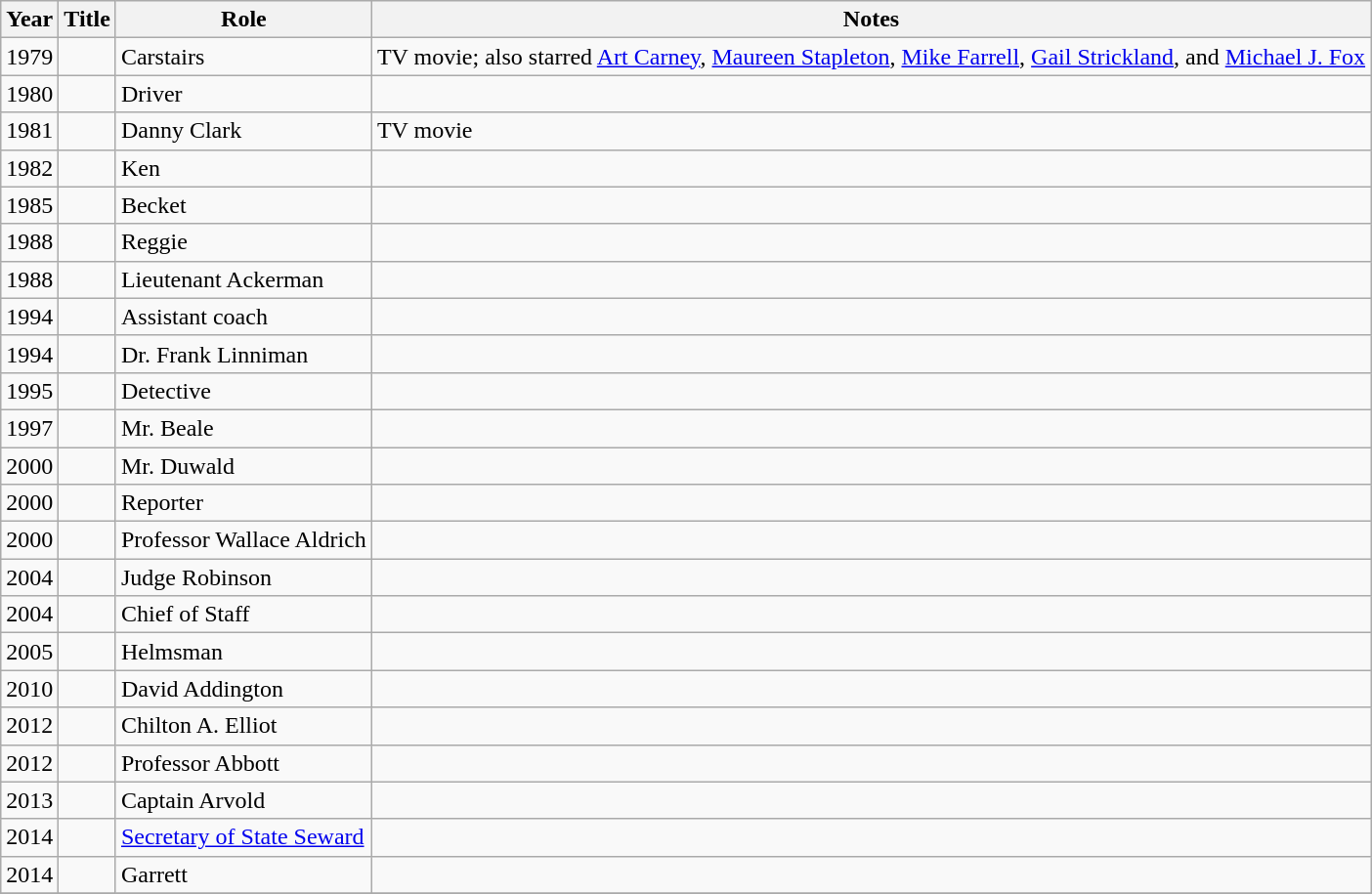<table class="wikitable sortable">
<tr>
<th>Year</th>
<th>Title</th>
<th>Role</th>
<th class="unsortable">Notes</th>
</tr>
<tr>
<td>1979</td>
<td><em></em></td>
<td>Carstairs</td>
<td>TV movie; also starred <a href='#'>Art Carney</a>, <a href='#'>Maureen Stapleton</a>, <a href='#'>Mike Farrell</a>, <a href='#'>Gail Strickland</a>, and <a href='#'>Michael J. Fox</a></td>
</tr>
<tr>
<td>1980</td>
<td><em></em></td>
<td>Driver</td>
<td></td>
</tr>
<tr>
<td>1981</td>
<td><em></em></td>
<td>Danny Clark</td>
<td>TV movie</td>
</tr>
<tr>
<td>1982</td>
<td><em></em></td>
<td>Ken</td>
<td></td>
</tr>
<tr>
<td>1985</td>
<td><em></em></td>
<td>Becket</td>
<td></td>
</tr>
<tr>
<td>1988</td>
<td><em></em></td>
<td>Reggie</td>
<td></td>
</tr>
<tr>
<td>1988</td>
<td><em></em></td>
<td>Lieutenant Ackerman</td>
<td></td>
</tr>
<tr>
<td>1994</td>
<td><em></em></td>
<td>Assistant coach</td>
<td></td>
</tr>
<tr>
<td>1994</td>
<td><em></em></td>
<td>Dr. Frank Linniman</td>
<td></td>
</tr>
<tr>
<td>1995</td>
<td><em></em></td>
<td>Detective</td>
<td></td>
</tr>
<tr>
<td>1997</td>
<td><em></em></td>
<td>Mr. Beale</td>
<td></td>
</tr>
<tr>
<td>2000</td>
<td><em></em></td>
<td>Mr. Duwald</td>
<td></td>
</tr>
<tr>
<td>2000</td>
<td><em></em></td>
<td>Reporter</td>
<td></td>
</tr>
<tr>
<td>2000</td>
<td><em></em></td>
<td>Professor Wallace Aldrich</td>
<td></td>
</tr>
<tr>
<td>2004</td>
<td><em></em></td>
<td>Judge Robinson</td>
<td></td>
</tr>
<tr>
<td>2004</td>
<td><em></em></td>
<td>Chief of Staff</td>
<td></td>
</tr>
<tr>
<td>2005</td>
<td><em></em></td>
<td>Helmsman</td>
<td></td>
</tr>
<tr>
<td>2010</td>
<td><em></em></td>
<td>David Addington</td>
<td></td>
</tr>
<tr>
<td>2012</td>
<td><em></em></td>
<td>Chilton A. Elliot</td>
<td></td>
</tr>
<tr>
<td>2012</td>
<td><em></em></td>
<td>Professor Abbott</td>
<td></td>
</tr>
<tr>
<td>2013</td>
<td><em></em></td>
<td>Captain Arvold</td>
<td></td>
</tr>
<tr>
<td>2014</td>
<td><em></em></td>
<td><a href='#'>Secretary of State Seward</a></td>
<td></td>
</tr>
<tr>
<td>2014</td>
<td><em></em></td>
<td>Garrett</td>
<td></td>
</tr>
<tr>
</tr>
</table>
